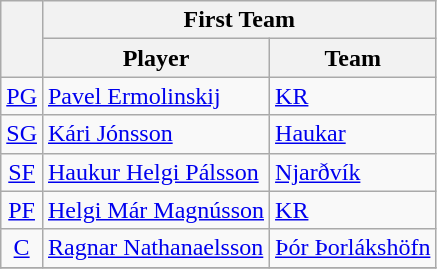<table class="wikitable sortable">
<tr>
<th rowspan=2></th>
<th colspan=2>First Team</th>
</tr>
<tr>
<th align="center">Player</th>
<th align="center">Team</th>
</tr>
<tr>
<td align=center><a href='#'>PG</a></td>
<td> <a href='#'>Pavel Ermolinskij</a></td>
<td><a href='#'>KR</a></td>
</tr>
<tr>
<td align=center><a href='#'>SG</a></td>
<td> <a href='#'>Kári Jónsson</a></td>
<td><a href='#'>Haukar</a></td>
</tr>
<tr>
<td align=center><a href='#'>SF</a></td>
<td> <a href='#'>Haukur Helgi Pálsson</a></td>
<td><a href='#'>Njarðvík</a></td>
</tr>
<tr>
<td align=center><a href='#'>PF</a></td>
<td> <a href='#'>Helgi Már Magnússon</a></td>
<td><a href='#'>KR</a></td>
</tr>
<tr>
<td align=center><a href='#'>C</a></td>
<td> <a href='#'>Ragnar Nathanaelsson</a></td>
<td><a href='#'>Þór Þorlákshöfn</a></td>
</tr>
<tr>
</tr>
</table>
